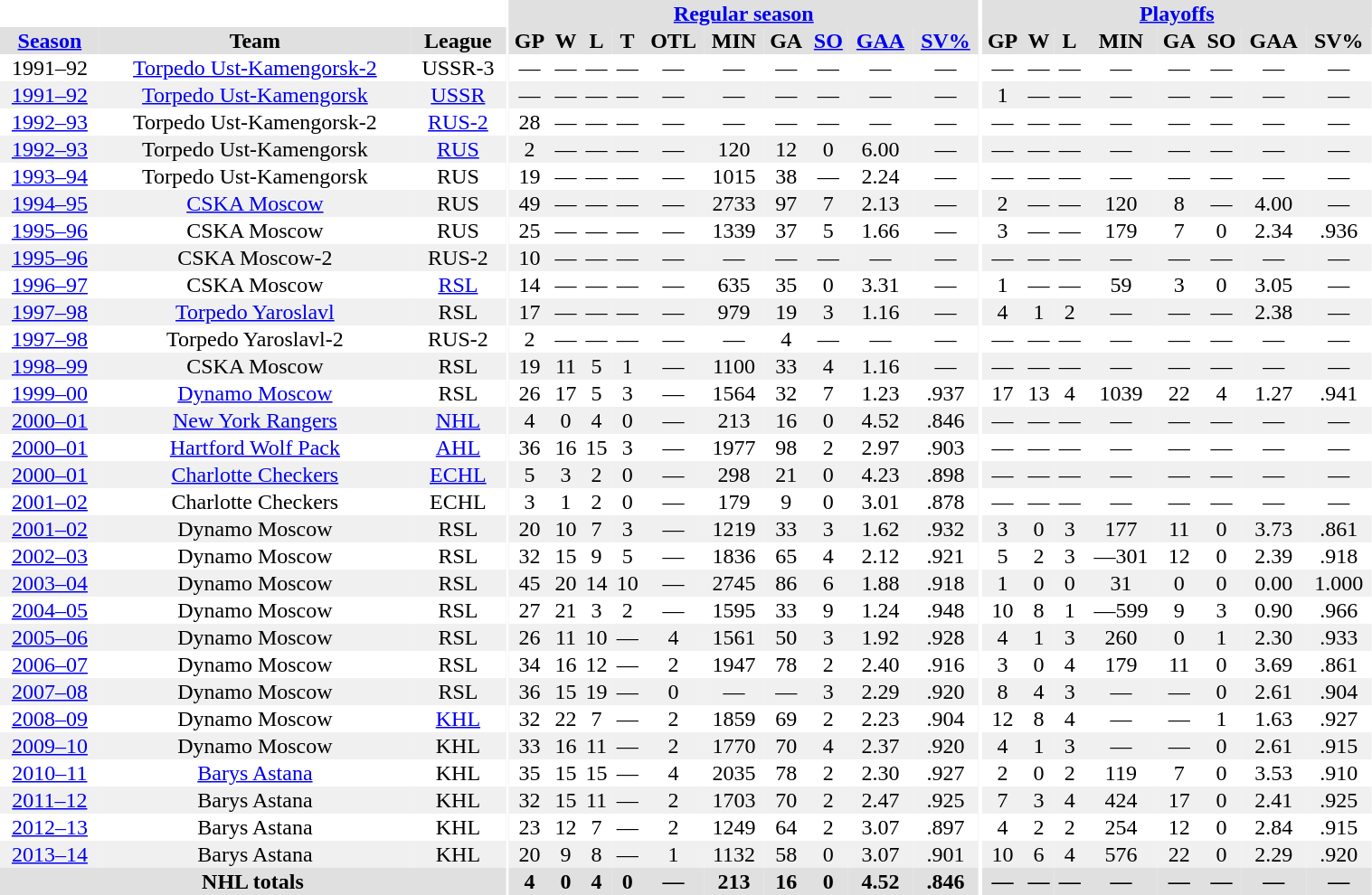<table border="0" cellpadding="1" cellspacing="0" style="width:80%; text-align:center;">
<tr bgcolor="#e0e0e0">
<th colspan="3" bgcolor="#ffffff"></th>
<th rowspan="99" bgcolor="#ffffff"></th>
<th colspan="10" bgcolor="#e0e0e0"><a href='#'>Regular season</a></th>
<th rowspan="99" bgcolor="#ffffff"></th>
<th colspan="8" bgcolor="#e0e0e0"><a href='#'>Playoffs</a></th>
</tr>
<tr bgcolor="#e0e0e0">
<th><a href='#'>Season</a></th>
<th>Team</th>
<th>League</th>
<th>GP</th>
<th>W</th>
<th>L</th>
<th>T</th>
<th>OTL</th>
<th>MIN</th>
<th>GA</th>
<th><a href='#'>SO</a></th>
<th><a href='#'>GAA</a></th>
<th><a href='#'>SV%</a></th>
<th>GP</th>
<th>W</th>
<th>L</th>
<th>MIN</th>
<th>GA</th>
<th>SO</th>
<th>GAA</th>
<th>SV%</th>
</tr>
<tr>
<td>1991–92</td>
<td><a href='#'>Torpedo Ust-Kamengorsk-2</a></td>
<td>USSR-3</td>
<td>—</td>
<td>—</td>
<td>—</td>
<td>—</td>
<td>—</td>
<td>—</td>
<td>—</td>
<td>—</td>
<td>—</td>
<td>—</td>
<td>—</td>
<td>—</td>
<td>—</td>
<td>—</td>
<td>—</td>
<td>—</td>
<td>—</td>
<td>—</td>
</tr>
<tr bgcolor="#f0f0f0">
<td><a href='#'>1991–92</a></td>
<td><a href='#'>Torpedo Ust-Kamengorsk</a></td>
<td><a href='#'>USSR</a></td>
<td>—</td>
<td>—</td>
<td>—</td>
<td>—</td>
<td>—</td>
<td>—</td>
<td>—</td>
<td>—</td>
<td>—</td>
<td>—</td>
<td>1</td>
<td>—</td>
<td>—</td>
<td>—</td>
<td>—</td>
<td>—</td>
<td>—</td>
<td>—</td>
</tr>
<tr>
<td><a href='#'>1992–93</a></td>
<td>Torpedo Ust-Kamengorsk-2</td>
<td><a href='#'>RUS-2</a></td>
<td>28</td>
<td>—</td>
<td>—</td>
<td>—</td>
<td>—</td>
<td>—</td>
<td>—</td>
<td>—</td>
<td>—</td>
<td>—</td>
<td>—</td>
<td>—</td>
<td>—</td>
<td>—</td>
<td>—</td>
<td>—</td>
<td>—</td>
<td>—</td>
</tr>
<tr bgcolor="#f0f0f0">
<td><a href='#'>1992–93</a></td>
<td>Torpedo Ust-Kamengorsk</td>
<td><a href='#'>RUS</a></td>
<td>2</td>
<td>—</td>
<td>—</td>
<td>—</td>
<td>—</td>
<td>120</td>
<td>12</td>
<td>0</td>
<td>6.00</td>
<td>—</td>
<td>—</td>
<td>—</td>
<td>—</td>
<td>—</td>
<td>—</td>
<td>—</td>
<td>—</td>
<td>—</td>
</tr>
<tr>
<td><a href='#'>1993–94</a></td>
<td>Torpedo Ust-Kamengorsk</td>
<td>RUS</td>
<td>19</td>
<td>—</td>
<td>—</td>
<td>—</td>
<td>—</td>
<td>1015</td>
<td>38</td>
<td>—</td>
<td>2.24</td>
<td>—</td>
<td>—</td>
<td>—</td>
<td>—</td>
<td>—</td>
<td>—</td>
<td>—</td>
<td>—</td>
<td>—</td>
</tr>
<tr bgcolor="#f0f0f0">
<td><a href='#'>1994–95</a></td>
<td><a href='#'>CSKA Moscow</a></td>
<td>RUS</td>
<td>49</td>
<td>—</td>
<td>—</td>
<td>—</td>
<td>—</td>
<td>2733</td>
<td>97</td>
<td>7</td>
<td>2.13</td>
<td>—</td>
<td>2</td>
<td>—</td>
<td>—</td>
<td>120</td>
<td>8</td>
<td>—</td>
<td>4.00</td>
<td>—</td>
</tr>
<tr>
<td><a href='#'>1995–96</a></td>
<td>CSKA Moscow</td>
<td>RUS</td>
<td>25</td>
<td>—</td>
<td>—</td>
<td>—</td>
<td>—</td>
<td>1339</td>
<td>37</td>
<td>5</td>
<td>1.66</td>
<td>—</td>
<td>3</td>
<td>—</td>
<td>—</td>
<td>179</td>
<td>7</td>
<td>0</td>
<td>2.34</td>
<td>.936</td>
</tr>
<tr bgcolor="#f0f0f0">
<td><a href='#'>1995–96</a></td>
<td>CSKA Moscow-2</td>
<td>RUS-2</td>
<td>10</td>
<td>—</td>
<td>—</td>
<td>—</td>
<td>—</td>
<td>—</td>
<td>—</td>
<td>—</td>
<td>—</td>
<td>—</td>
<td>—</td>
<td>—</td>
<td>—</td>
<td>—</td>
<td>—</td>
<td>—</td>
<td>—</td>
<td>—</td>
</tr>
<tr>
<td><a href='#'>1996–97</a></td>
<td>CSKA Moscow</td>
<td><a href='#'>RSL</a></td>
<td>14</td>
<td>—</td>
<td>—</td>
<td>—</td>
<td>—</td>
<td>635</td>
<td>35</td>
<td>0</td>
<td>3.31</td>
<td>—</td>
<td>1</td>
<td>—</td>
<td>—</td>
<td>59</td>
<td>3</td>
<td>0</td>
<td>3.05</td>
<td>—</td>
</tr>
<tr bgcolor="#f0f0f0">
<td><a href='#'>1997–98</a></td>
<td><a href='#'>Torpedo Yaroslavl</a></td>
<td>RSL</td>
<td>17</td>
<td>—</td>
<td>—</td>
<td>—</td>
<td>—</td>
<td>979</td>
<td>19</td>
<td>3</td>
<td>1.16</td>
<td>—</td>
<td>4</td>
<td>1</td>
<td>2</td>
<td>—</td>
<td>—</td>
<td>—</td>
<td>2.38</td>
<td>—</td>
</tr>
<tr>
<td><a href='#'>1997–98</a></td>
<td>Torpedo Yaroslavl-2</td>
<td>RUS-2</td>
<td>2</td>
<td>—</td>
<td>—</td>
<td>—</td>
<td>—</td>
<td>—</td>
<td>4</td>
<td>—</td>
<td>—</td>
<td>—</td>
<td>—</td>
<td>—</td>
<td>—</td>
<td>—</td>
<td>—</td>
<td>—</td>
<td>—</td>
<td>—</td>
</tr>
<tr bgcolor="#f0f0f0">
<td><a href='#'>1998–99</a></td>
<td>CSKA Moscow</td>
<td>RSL</td>
<td>19</td>
<td>11</td>
<td>5</td>
<td>1</td>
<td>—</td>
<td>1100</td>
<td>33</td>
<td>4</td>
<td>1.16</td>
<td>—</td>
<td>—</td>
<td>—</td>
<td>—</td>
<td>—</td>
<td>—</td>
<td>—</td>
<td>—</td>
<td>—</td>
</tr>
<tr>
<td><a href='#'>1999–00</a></td>
<td><a href='#'>Dynamo Moscow</a></td>
<td>RSL</td>
<td>26</td>
<td>17</td>
<td>5</td>
<td>3</td>
<td>—</td>
<td>1564</td>
<td>32</td>
<td>7</td>
<td>1.23</td>
<td>.937</td>
<td>17</td>
<td>13</td>
<td>4</td>
<td>1039</td>
<td>22</td>
<td>4</td>
<td>1.27</td>
<td>.941</td>
</tr>
<tr bgcolor="#f0f0f0">
<td><a href='#'>2000–01</a></td>
<td><a href='#'>New York Rangers</a></td>
<td><a href='#'>NHL</a></td>
<td>4</td>
<td>0</td>
<td>4</td>
<td>0</td>
<td>—</td>
<td>213</td>
<td>16</td>
<td>0</td>
<td>4.52</td>
<td>.846</td>
<td>—</td>
<td>—</td>
<td>—</td>
<td>—</td>
<td>—</td>
<td>—</td>
<td>—</td>
<td>—</td>
</tr>
<tr>
<td><a href='#'>2000–01</a></td>
<td><a href='#'>Hartford Wolf Pack</a></td>
<td><a href='#'>AHL</a></td>
<td>36</td>
<td>16</td>
<td>15</td>
<td>3</td>
<td>—</td>
<td>1977</td>
<td>98</td>
<td>2</td>
<td>2.97</td>
<td>.903</td>
<td>—</td>
<td>—</td>
<td>—</td>
<td>—</td>
<td>—</td>
<td>—</td>
<td>—</td>
<td>—</td>
</tr>
<tr bgcolor="#f0f0f0">
<td><a href='#'>2000–01</a></td>
<td><a href='#'>Charlotte Checkers</a></td>
<td><a href='#'>ECHL</a></td>
<td>5</td>
<td>3</td>
<td>2</td>
<td>0</td>
<td>—</td>
<td>298</td>
<td>21</td>
<td>0</td>
<td>4.23</td>
<td>.898</td>
<td>—</td>
<td>—</td>
<td>—</td>
<td>—</td>
<td>—</td>
<td>—</td>
<td>—</td>
<td>—</td>
</tr>
<tr>
<td><a href='#'>2001–02</a></td>
<td>Charlotte Checkers</td>
<td>ECHL</td>
<td>3</td>
<td>1</td>
<td>2</td>
<td>0</td>
<td>—</td>
<td>179</td>
<td>9</td>
<td>0</td>
<td>3.01</td>
<td>.878</td>
<td>—</td>
<td>—</td>
<td>—</td>
<td>—</td>
<td>—</td>
<td>—</td>
<td>—</td>
<td>—</td>
</tr>
<tr bgcolor="#f0f0f0">
<td><a href='#'>2001–02</a></td>
<td>Dynamo Moscow</td>
<td>RSL</td>
<td>20</td>
<td>10</td>
<td>7</td>
<td>3</td>
<td>—</td>
<td>1219</td>
<td>33</td>
<td>3</td>
<td>1.62</td>
<td>.932</td>
<td>3</td>
<td>0</td>
<td>3</td>
<td>177</td>
<td>11</td>
<td>0</td>
<td>3.73</td>
<td>.861</td>
</tr>
<tr>
<td><a href='#'>2002–03</a></td>
<td>Dynamo Moscow</td>
<td>RSL</td>
<td>32</td>
<td>15</td>
<td>9</td>
<td>5</td>
<td>—</td>
<td>1836</td>
<td>65</td>
<td>4</td>
<td>2.12</td>
<td>.921</td>
<td>5</td>
<td>2</td>
<td>3</td>
<td>—301</td>
<td>12</td>
<td>0</td>
<td>2.39</td>
<td>.918</td>
</tr>
<tr bgcolor="#f0f0f0">
<td><a href='#'>2003–04</a></td>
<td>Dynamo Moscow</td>
<td>RSL</td>
<td>45</td>
<td>20</td>
<td>14</td>
<td>10</td>
<td>—</td>
<td>2745</td>
<td>86</td>
<td>6</td>
<td>1.88</td>
<td>.918</td>
<td>1</td>
<td>0</td>
<td>0</td>
<td>31</td>
<td>0</td>
<td>0</td>
<td>0.00</td>
<td>1.000</td>
</tr>
<tr>
<td><a href='#'>2004–05</a></td>
<td>Dynamo Moscow</td>
<td>RSL</td>
<td>27</td>
<td>21</td>
<td>3</td>
<td>2</td>
<td>—</td>
<td>1595</td>
<td>33</td>
<td>9</td>
<td>1.24</td>
<td>.948</td>
<td>10</td>
<td>8</td>
<td>1</td>
<td>—599</td>
<td>9</td>
<td>3</td>
<td>0.90</td>
<td>.966</td>
</tr>
<tr bgcolor="#f0f0f0">
<td><a href='#'>2005–06</a></td>
<td>Dynamo Moscow</td>
<td>RSL</td>
<td>26</td>
<td>11</td>
<td>10</td>
<td>—</td>
<td>4</td>
<td>1561</td>
<td>50</td>
<td>3</td>
<td>1.92</td>
<td>.928</td>
<td>4</td>
<td>1</td>
<td>3</td>
<td>260</td>
<td>0</td>
<td>1</td>
<td>2.30</td>
<td>.933</td>
</tr>
<tr>
<td><a href='#'>2006–07</a></td>
<td>Dynamo Moscow</td>
<td>RSL</td>
<td>34</td>
<td>16</td>
<td>12</td>
<td>—</td>
<td>2</td>
<td>1947</td>
<td>78</td>
<td>2</td>
<td>2.40</td>
<td>.916</td>
<td>3</td>
<td>0</td>
<td>4</td>
<td>179</td>
<td>11</td>
<td>0</td>
<td>3.69</td>
<td>.861</td>
</tr>
<tr bgcolor="#f0f0f0">
<td><a href='#'>2007–08</a></td>
<td>Dynamo Moscow</td>
<td>RSL</td>
<td>36</td>
<td>15</td>
<td>19</td>
<td>—</td>
<td>0</td>
<td>—</td>
<td>—</td>
<td>3</td>
<td>2.29</td>
<td>.920</td>
<td>8</td>
<td>4</td>
<td>3</td>
<td>—</td>
<td>—</td>
<td>0</td>
<td>2.61</td>
<td>.904</td>
</tr>
<tr>
<td><a href='#'>2008–09</a></td>
<td>Dynamo Moscow</td>
<td><a href='#'>KHL</a></td>
<td>32</td>
<td>22</td>
<td>7</td>
<td>—</td>
<td>2</td>
<td>1859</td>
<td>69</td>
<td>2</td>
<td>2.23</td>
<td>.904</td>
<td>12</td>
<td>8</td>
<td>4</td>
<td>—</td>
<td>—</td>
<td>1</td>
<td>1.63</td>
<td>.927</td>
</tr>
<tr bgcolor="#f0f0f0">
<td><a href='#'>2009–10</a></td>
<td>Dynamo Moscow</td>
<td>KHL</td>
<td>33</td>
<td>16</td>
<td>11</td>
<td>—</td>
<td>2</td>
<td>1770</td>
<td>70</td>
<td>4</td>
<td>2.37</td>
<td>.920</td>
<td>4</td>
<td>1</td>
<td>3</td>
<td>—</td>
<td>—</td>
<td>0</td>
<td>2.61</td>
<td>.915</td>
</tr>
<tr>
<td><a href='#'>2010–11</a></td>
<td><a href='#'>Barys Astana</a></td>
<td>KHL</td>
<td>35</td>
<td>15</td>
<td>15</td>
<td>—</td>
<td>4</td>
<td>2035</td>
<td>78</td>
<td>2</td>
<td>2.30</td>
<td>.927</td>
<td>2</td>
<td>0</td>
<td>2</td>
<td>119</td>
<td>7</td>
<td>0</td>
<td>3.53</td>
<td>.910</td>
</tr>
<tr bgcolor="#f0f0f0">
<td><a href='#'>2011–12</a></td>
<td>Barys Astana</td>
<td>KHL</td>
<td>32</td>
<td>15</td>
<td>11</td>
<td>—</td>
<td>2</td>
<td>1703</td>
<td>70</td>
<td>2</td>
<td>2.47</td>
<td>.925</td>
<td>7</td>
<td>3</td>
<td>4</td>
<td>424</td>
<td>17</td>
<td>0</td>
<td>2.41</td>
<td>.925</td>
</tr>
<tr>
<td><a href='#'>2012–13</a></td>
<td>Barys Astana</td>
<td>KHL</td>
<td>23</td>
<td>12</td>
<td>7</td>
<td>—</td>
<td>2</td>
<td>1249</td>
<td>64</td>
<td>2</td>
<td>3.07</td>
<td>.897</td>
<td>4</td>
<td>2</td>
<td>2</td>
<td>254</td>
<td>12</td>
<td>0</td>
<td>2.84</td>
<td>.915</td>
</tr>
<tr bgcolor="#f0f0f0">
<td><a href='#'>2013–14</a></td>
<td>Barys Astana</td>
<td>KHL</td>
<td>20</td>
<td>9</td>
<td>8</td>
<td>—</td>
<td>1</td>
<td>1132</td>
<td>58</td>
<td>0</td>
<td>3.07</td>
<td>.901</td>
<td>10</td>
<td>6</td>
<td>4</td>
<td>576</td>
<td>22</td>
<td>0</td>
<td>2.29</td>
<td>.920</td>
</tr>
<tr bgcolor="#e0e0e0">
<th colspan="3">NHL totals</th>
<th>4</th>
<th>0</th>
<th>4</th>
<th>0</th>
<th>—</th>
<th>213</th>
<th>16</th>
<th>0</th>
<th>4.52</th>
<th>.846</th>
<th>—</th>
<th>—</th>
<th>—</th>
<th>—</th>
<th>—</th>
<th>—</th>
<th>—</th>
<th>—</th>
</tr>
</table>
